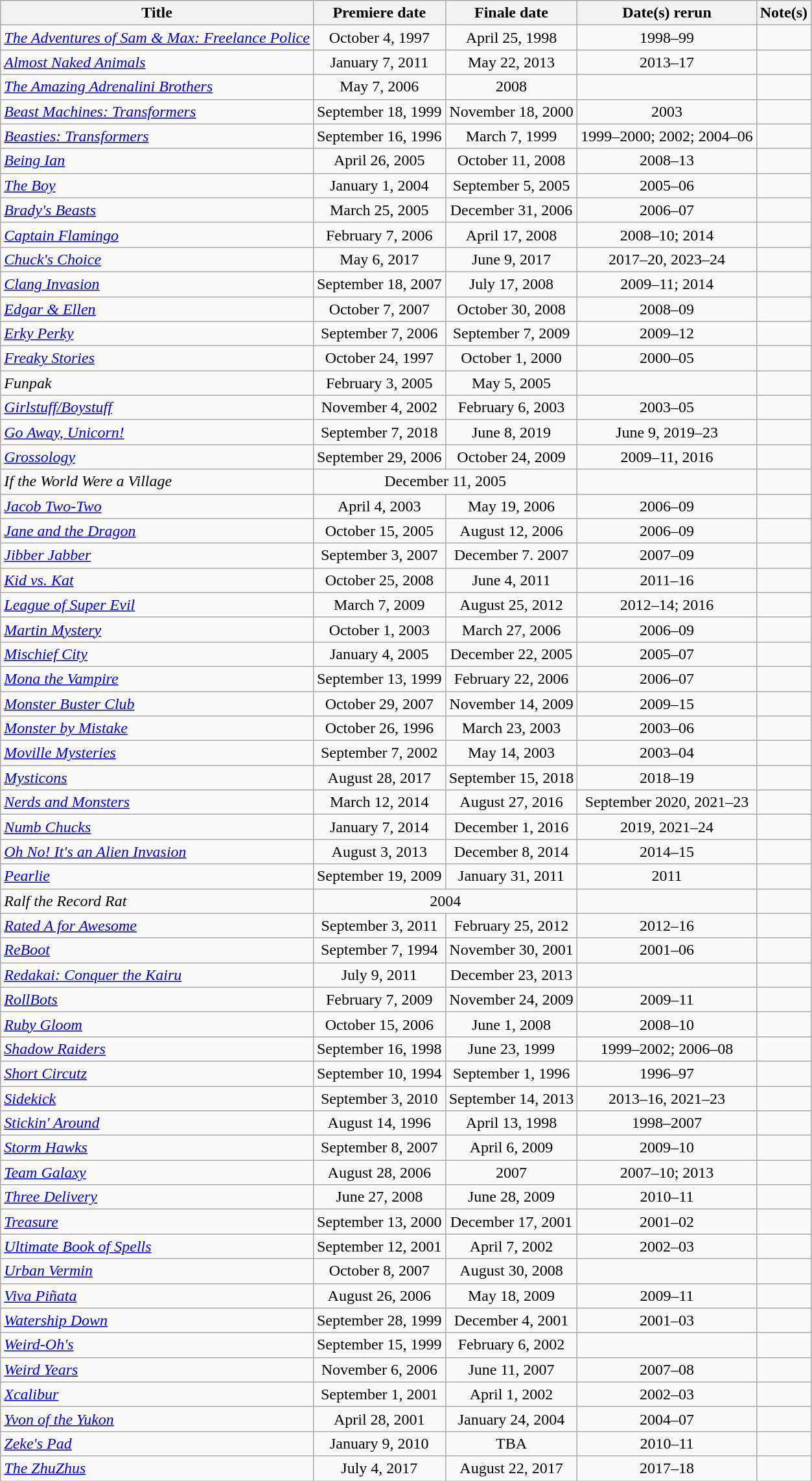<table class="wikitable plainrowheaders sortable" style="text-align:center;">
<tr>
<th scope="col">Title</th>
<th scope="col">Premiere date</th>
<th scope="col">Finale date</th>
<th scope="col">Date(s) rerun</th>
<th class="unsortable">Note(s)</th>
</tr>
<tr>
<td scope="row" style="text-align:left;"><em><a href='#'>The Adventures of Sam & Max: Freelance Police</a></em></td>
<td>October 4, 1997</td>
<td>April 25, 1998</td>
<td>1998–99</td>
<td></td>
</tr>
<tr>
<td scope="row" style="text-align:left;"><em><a href='#'>Almost Naked Animals</a></em></td>
<td>January 7, 2011</td>
<td>May 22, 2013</td>
<td>2013–17</td>
<td></td>
</tr>
<tr>
<td scope="row" style="text-align:left;"><em><a href='#'>The Amazing Adrenalini Brothers</a></em></td>
<td>May 7, 2006</td>
<td>2008</td>
<td></td>
<td></td>
</tr>
<tr>
<td scope="row" style="text-align:left;"><em><a href='#'>Beast Machines: Transformers</a></em></td>
<td>September 18, 1999</td>
<td>November 18, 2000</td>
<td>2003</td>
<td></td>
</tr>
<tr>
<td scope="row" style="text-align:left;"><em><a href='#'>Beasties: Transformers</a></em></td>
<td>September 16, 1996</td>
<td>March 7, 1999</td>
<td>1999–2000; 2002; 2004–06</td>
<td></td>
</tr>
<tr>
<td scope="row" style="text-align:left;"><em><a href='#'>Being Ian</a></em></td>
<td>April 26, 2005</td>
<td>October 11, 2008</td>
<td>2008–13</td>
<td></td>
</tr>
<tr>
<td scope="row" style="text-align:left;"><em><a href='#'>The Boy</a></em></td>
<td>January 1, 2004</td>
<td>September 5, 2005</td>
<td>2005–06</td>
<td></td>
</tr>
<tr>
<td scope="row" style="text-align:left;"><em><a href='#'>Brady's Beasts</a></em></td>
<td>March 25, 2005</td>
<td>December 31, 2006</td>
<td>2006–07</td>
<td></td>
</tr>
<tr>
<td scope="row" style="text-align:left;"><em><a href='#'>Captain Flamingo</a></em></td>
<td>February 7, 2006</td>
<td>April 17, 2008</td>
<td>2008–10; 2014</td>
<td></td>
</tr>
<tr>
<td scope="row" style="text-align:left;"><em><a href='#'>Chuck's Choice</a></em></td>
<td>May 6, 2017</td>
<td>June 9, 2017</td>
<td>2017–20, 2023–24</td>
<td></td>
</tr>
<tr>
<td scope="row" style="text-align:left;"><em><a href='#'>Clang Invasion</a></em></td>
<td>September 18, 2007</td>
<td>July 17, 2008</td>
<td>2009–11; 2014</td>
<td></td>
</tr>
<tr>
<td scope="row" style="text-align:left;"><em><a href='#'>Edgar & Ellen</a></em></td>
<td>October 7, 2007</td>
<td>October 30, 2008</td>
<td>2008–09</td>
<td></td>
</tr>
<tr>
<td scope="row" style="text-align:left;"><em><a href='#'>Erky Perky</a></em></td>
<td>September 7, 2006</td>
<td>September 7, 2009</td>
<td>2009–12</td>
<td></td>
</tr>
<tr>
<td scope="row" style="text-align:left;"><em><a href='#'>Freaky Stories</a></em></td>
<td>October 24, 1997</td>
<td>October 1, 2000</td>
<td>2000–05</td>
<td></td>
</tr>
<tr>
<td scope="row" style="text-align:left;"><em>Funpak</em></td>
<td>February 3, 2005</td>
<td>May 5, 2005</td>
<td></td>
<td></td>
</tr>
<tr>
<td scope="row" style="text-align:left;"><em><a href='#'>Girlstuff/Boystuff</a></em></td>
<td>November 4, 2002</td>
<td>February 6, 2003</td>
<td>2003–05</td>
</tr>
<tr>
<td scope="row" style="text-align:left;"><em><a href='#'>Go Away, Unicorn!</a></em></td>
<td>September 7, 2018</td>
<td>June 8, 2019</td>
<td>June 9, 2019–23</td>
<td></td>
</tr>
<tr>
<td scope="row" style="text-align:left;"><em><a href='#'>Grossology</a></em></td>
<td>September 29, 2006</td>
<td>October 24, 2009</td>
<td>2009–11, 2016</td>
<td></td>
</tr>
<tr>
<td scope="row" style="text-align:left;"><em>If the World Were a Village</em></td>
<td colspan=2>December 11, 2005</td>
<td></td>
<td></td>
</tr>
<tr>
<td scope="row" style="text-align:left;"><em><a href='#'>Jacob Two-Two</a></em></td>
<td>April 4, 2003</td>
<td>May 19, 2006</td>
<td>2006–09</td>
<td></td>
</tr>
<tr>
<td scope="row" style="text-align:left;"><em><a href='#'>Jane and the Dragon</a></em></td>
<td>October 15, 2005</td>
<td>August 12, 2006</td>
<td>2006–09</td>
<td></td>
</tr>
<tr>
<td scope="row" style="text-align:left;"><em><a href='#'>Jibber Jabber</a></em></td>
<td>September 3, 2007</td>
<td>December 7. 2007</td>
<td>2007–09</td>
<td></td>
</tr>
<tr>
<td scope="row" style="text-align:left;"><em><a href='#'>Kid vs. Kat</a></em></td>
<td>October 25, 2008</td>
<td>June 4, 2011</td>
<td>2011–16</td>
<td></td>
</tr>
<tr>
<td scope="row" style="text-align:left;"><em><a href='#'>League of Super Evil</a></em></td>
<td>March 7, 2009</td>
<td>August 25, 2012</td>
<td>2012–14; 2016</td>
<td></td>
</tr>
<tr>
<td scope="row" style="text-align:left;"><em><a href='#'>Martin Mystery</a></em></td>
<td>October 1, 2003</td>
<td>March 27, 2006</td>
<td>2006–09</td>
<td></td>
</tr>
<tr>
<td scope="row" style="text-align:left;"><em><a href='#'>Mischief City</a></em></td>
<td>January 4, 2005</td>
<td>December 22, 2005</td>
<td>2005–07</td>
<td></td>
</tr>
<tr>
<td scope="row" style="text-align:left;"><em><a href='#'>Mona the Vampire</a></em></td>
<td>September 13, 1999</td>
<td>February 22, 2006</td>
<td>2006–07</td>
<td></td>
</tr>
<tr>
<td scope="row" style="text-align:left;"><em><a href='#'>Monster Buster Club</a></em></td>
<td>October 29, 2007</td>
<td>November 14, 2009</td>
<td>2009–15</td>
<td></td>
</tr>
<tr>
<td scope="row" style="text-align:left;"><em><a href='#'>Monster by Mistake</a></em></td>
<td>October 26, 1996</td>
<td>March 23, 2003</td>
<td>2003–06</td>
<td></td>
</tr>
<tr>
<td scope="row" style="text-align:left;"><em><a href='#'>Moville Mysteries</a></em></td>
<td>September 7, 2002</td>
<td>May 14, 2003</td>
<td>2003–04</td>
<td></td>
</tr>
<tr>
<td scope="row" style="text-align:left;"><em><a href='#'>Mysticons</a></em></td>
<td>August 28, 2017</td>
<td>September 15, 2018</td>
<td>2018–19</td>
<td></td>
</tr>
<tr>
<td scope="row" style="text-align:left;"><em><a href='#'>Nerds and Monsters</a></em></td>
<td>March 12, 2014</td>
<td>August 27, 2016</td>
<td>September 2020, 2021–23</td>
<td></td>
</tr>
<tr>
<td scope="row" style="text-align:left;"><em><a href='#'>Numb Chucks</a></em></td>
<td>January 7, 2014</td>
<td>December 1, 2016</td>
<td>2019, 2021–24</td>
<td></td>
</tr>
<tr>
<td scope="row" style="text-align:left;"><em><a href='#'>Oh No! It's an Alien Invasion</a></em></td>
<td>August 3, 2013</td>
<td>December 8, 2014</td>
<td>2014–15</td>
<td></td>
</tr>
<tr>
<td scope="row" style="text-align:left;"><em><a href='#'>Pearlie</a></em></td>
<td>September 19, 2009</td>
<td>January 31, 2011</td>
<td>2011</td>
<td></td>
</tr>
<tr>
<td scope="row" style="text-align:left;"><em>Ralf the Record Rat</em></td>
<td colspan=2>2004</td>
<td></td>
<td></td>
</tr>
<tr>
<td scope="row" style="text-align:left;"><em><a href='#'>Rated A for Awesome</a></em></td>
<td>September 3, 2011</td>
<td>February 25, 2012</td>
<td>2012–16</td>
<td></td>
</tr>
<tr>
<td scope="row" style="text-align:left;"><em><a href='#'>ReBoot</a></em></td>
<td>September 7, 1994</td>
<td>November 30, 2001</td>
<td>2001–06</td>
<td></td>
</tr>
<tr>
<td scope="row" style="text-align:left;"><em><a href='#'>Redakai: Conquer the Kairu</a></em></td>
<td>July 9, 2011</td>
<td>December 23, 2013</td>
<td></td>
<td></td>
</tr>
<tr>
<td scope="row" style="text-align:left;"><em><a href='#'>RollBots</a></em></td>
<td>February 7, 2009</td>
<td>November 24, 2009</td>
<td>2009–11</td>
<td></td>
</tr>
<tr>
<td scope="row" style="text-align:left;"><em><a href='#'>Ruby Gloom</a></em></td>
<td>October 15, 2006</td>
<td>June 1, 2008</td>
<td>2008–10</td>
<td></td>
</tr>
<tr>
<td scope="row" style="text-align:left;"><em><a href='#'>Shadow Raiders</a></em></td>
<td>September 16, 1998</td>
<td>June 23, 1999</td>
<td>1999–2002; 2006–08</td>
<td></td>
</tr>
<tr>
<td scope="row" style="text-align:left;"><em><a href='#'>Short Circutz</a></em></td>
<td>September 10, 1994</td>
<td>September 1, 1996</td>
<td>1996–97</td>
<td></td>
</tr>
<tr>
<td scope="row" style="text-align:left;"><em><a href='#'>Sidekick</a></em></td>
<td>September 3, 2010</td>
<td>September 14, 2013</td>
<td>2013–16, 2021–23</td>
<td></td>
</tr>
<tr>
<td scope="row" style="text-align:left;"><em><a href='#'>Stickin' Around</a></em></td>
<td>August 14, 1996</td>
<td>April 13, 1998</td>
<td>1998–2007</td>
<td></td>
</tr>
<tr>
<td scope="row" style="text-align:left;"><em><a href='#'>Storm Hawks</a></em></td>
<td>September 8, 2007</td>
<td>April 6, 2009</td>
<td>2009–10</td>
<td></td>
</tr>
<tr>
<td scope="row" style="text-align:left;"><em><a href='#'>Team Galaxy</a></em></td>
<td>August 28, 2006</td>
<td>2007</td>
<td>2007–10; 2013</td>
<td></td>
</tr>
<tr>
<td scope="row" style="text-align:left;"><em><a href='#'>Three Delivery</a></em></td>
<td>June 27, 2008</td>
<td>June 28, 2009</td>
<td>2010–11</td>
<td></td>
</tr>
<tr>
<td scope="row" style="text-align:left;"><em><a href='#'>Treasure</a></em></td>
<td>September 13, 2000</td>
<td>December 17, 2001</td>
<td>2001–02</td>
<td></td>
</tr>
<tr>
<td scope="row" style="text-align:left;"><em><a href='#'>Ultimate Book of Spells</a></em></td>
<td>September 12, 2001</td>
<td>April 7, 2002</td>
<td>2002–03</td>
<td></td>
</tr>
<tr>
<td scope="row" style="text-align:left;"><em><a href='#'>Urban Vermin</a></em></td>
<td>October 8, 2007</td>
<td>August 30, 2008</td>
<td></td>
<td></td>
</tr>
<tr>
<td scope="row" style="text-align:left;"><em><a href='#'>Viva Piñata</a></em></td>
<td>August 26, 2006</td>
<td>May 18, 2009</td>
<td>2009–11</td>
<td></td>
</tr>
<tr>
<td scope="row" style="text-align:left;"><em><a href='#'>Watership Down</a></em></td>
<td>September 28, 1999</td>
<td>December 4, 2001</td>
<td>2001–03</td>
<td></td>
</tr>
<tr>
<td scope="row" style="text-align:left;"><em><a href='#'>Weird-Oh's</a></em></td>
<td>September 15, 1999</td>
<td>February 6, 2002</td>
<td></td>
<td></td>
</tr>
<tr>
<td scope="row" style="text-align:left;"><em><a href='#'>Weird Years</a></em></td>
<td>November 6, 2006</td>
<td>June 11, 2007</td>
<td>2007–08</td>
<td></td>
</tr>
<tr>
<td scope="row" style="text-align:left;"><em><a href='#'>Xcalibur</a></em></td>
<td>September 1, 2001</td>
<td>April 1, 2002</td>
<td>2002–03</td>
<td></td>
</tr>
<tr>
<td scope="row" style="text-align:left;"><em><a href='#'>Yvon of the Yukon</a></em></td>
<td>April 28, 2001</td>
<td>January 24, 2004</td>
<td>2004–07</td>
<td></td>
</tr>
<tr>
<td scope="row" style="text-align:left;"><em><a href='#'>Zeke's Pad</a></em></td>
<td>January 9, 2010</td>
<td>TBA</td>
<td>2010–11</td>
<td></td>
</tr>
<tr>
<td scope="row" style="text-align:left;"><em><a href='#'>The ZhuZhus</a></em></td>
<td>July 4, 2017</td>
<td>August 22, 2017</td>
<td>2017–18</td>
<td></td>
</tr>
</table>
